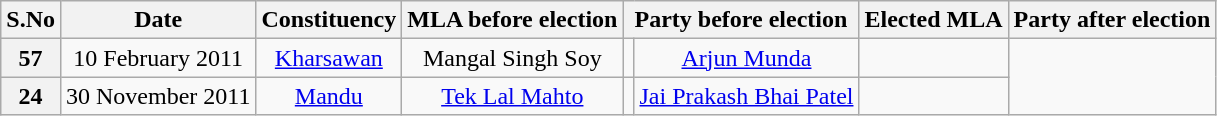<table class="wikitable sortable" style="text-align:center;">
<tr>
<th>S.No</th>
<th>Date</th>
<th>Constituency</th>
<th>MLA before election</th>
<th colspan="2">Party before election</th>
<th>Elected MLA</th>
<th colspan="2">Party after election</th>
</tr>
<tr>
<th>57</th>
<td>10 February 2011</td>
<td><a href='#'>Kharsawan</a></td>
<td>Mangal Singh Soy</td>
<td></td>
<td><a href='#'>Arjun Munda</a></td>
<td></td>
</tr>
<tr>
<th>24</th>
<td>30 November 2011</td>
<td><a href='#'>Mandu</a></td>
<td><a href='#'>Tek Lal Mahto</a></td>
<td></td>
<td><a href='#'>Jai Prakash Bhai Patel</a></td>
<td></td>
</tr>
</table>
